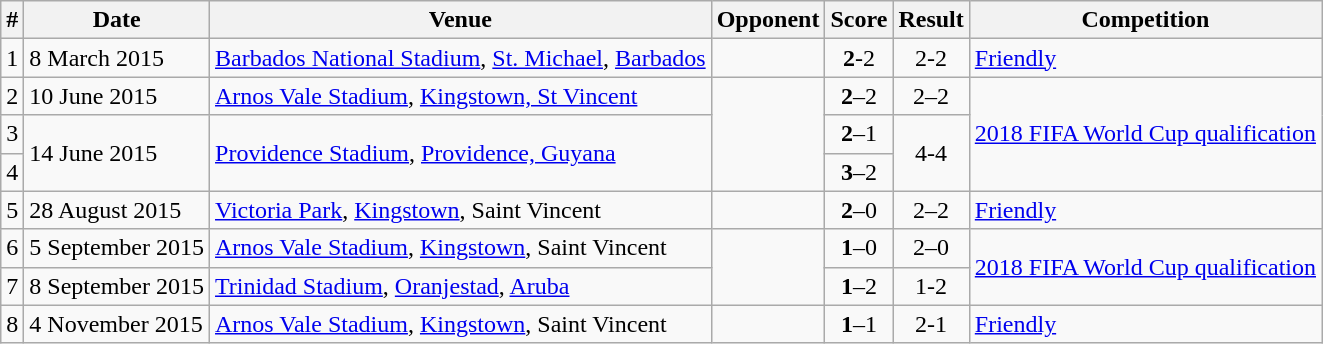<table class="wikitable">
<tr>
<th>#</th>
<th>Date</th>
<th>Venue</th>
<th>Opponent</th>
<th>Score</th>
<th>Result</th>
<th>Competition</th>
</tr>
<tr>
<td>1</td>
<td>8 March 2015</td>
<td><a href='#'>Barbados National Stadium</a>, <a href='#'>St. Michael</a>, <a href='#'>Barbados</a></td>
<td></td>
<td style="text-align:center;"><strong>2</strong>-2</td>
<td style="text-align:center;">2-2</td>
<td><a href='#'>Friendly</a></td>
</tr>
<tr>
<td>2</td>
<td>10 June 2015</td>
<td><a href='#'>Arnos Vale Stadium</a>, <a href='#'>Kingstown, St Vincent</a></td>
<td rowspan=3></td>
<td style="text-align:center;"><strong>2</strong>–2</td>
<td style="text-align:center;">2–2</td>
<td rowspan=3><a href='#'>2018 FIFA World Cup qualification</a></td>
</tr>
<tr>
<td>3</td>
<td rowspan=2>14 June 2015</td>
<td rowspan=2><a href='#'>Providence Stadium</a>, <a href='#'>Providence, Guyana</a></td>
<td style="text-align:center;"><strong>2</strong>–1</td>
<td rowspan=2 style="text-align:center;">4-4</td>
</tr>
<tr>
<td>4</td>
<td style="text-align:center;"><strong>3</strong>–2</td>
</tr>
<tr>
<td>5</td>
<td>28 August 2015</td>
<td><a href='#'>Victoria Park</a>, <a href='#'>Kingstown</a>, Saint Vincent</td>
<td></td>
<td style="text-align:center;"><strong>2</strong>–0</td>
<td style="text-align:center;">2–2</td>
<td><a href='#'>Friendly</a></td>
</tr>
<tr>
<td>6</td>
<td>5 September 2015</td>
<td><a href='#'>Arnos Vale Stadium</a>, <a href='#'>Kingstown</a>, Saint Vincent</td>
<td rowspan=2></td>
<td style="text-align:center;"><strong>1</strong>–0</td>
<td style="text-align:center;">2–0</td>
<td rowspan=2><a href='#'>2018 FIFA World Cup qualification</a></td>
</tr>
<tr>
<td>7</td>
<td>8 September 2015</td>
<td><a href='#'>Trinidad Stadium</a>, <a href='#'>Oranjestad</a>, <a href='#'>Aruba</a></td>
<td style="text-align:center;"><strong>1</strong>–2</td>
<td style="text-align:center;">1-2</td>
</tr>
<tr>
<td>8</td>
<td>4 November 2015</td>
<td><a href='#'>Arnos Vale Stadium</a>, <a href='#'>Kingstown</a>, Saint Vincent</td>
<td></td>
<td style="text-align:center;"><strong>1</strong>–1</td>
<td style="text-align:center;">2-1</td>
<td><a href='#'>Friendly</a></td>
</tr>
</table>
